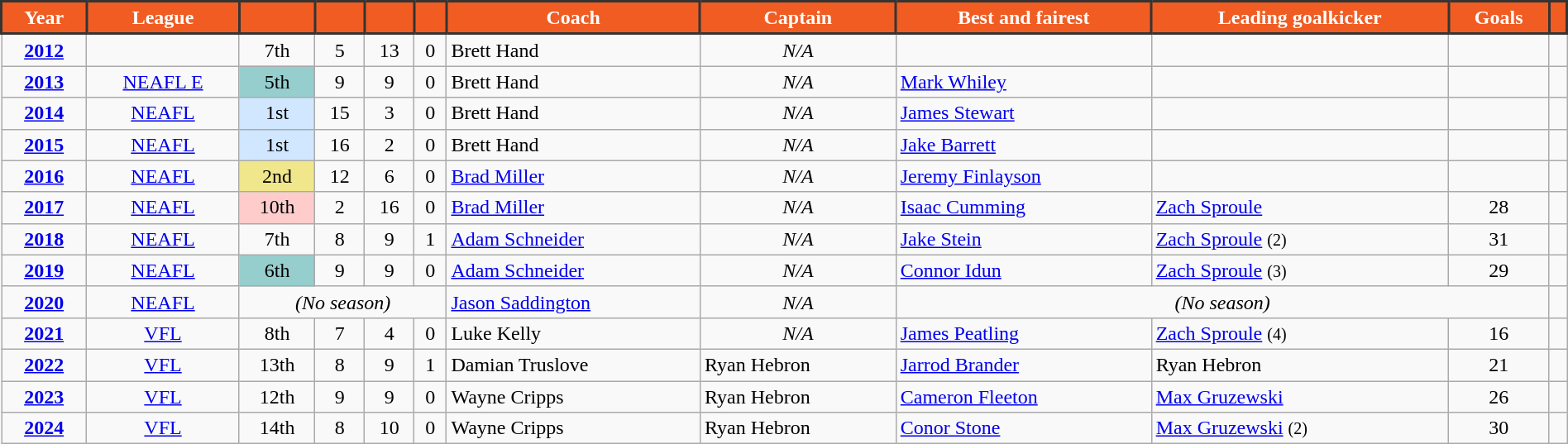<table class="wikitable"; style="width:100%;">
<tr>
<th style="background:#F15C22; color:#FFFFFF; border:solid #343433 2px">Year</th>
<th style="background:#F15C22; color:#FFFFFF; border:solid #343433 2px">League</th>
<th style="background:#F15C22; color:#FFFFFF; border:solid #343433 2px"></th>
<th style="background:#F15C22; color:#FFFFFF; border:solid #343433 2px"></th>
<th style="background:#F15C22; color:#FFFFFF; border:solid #343433 2px"></th>
<th style="background:#F15C22; color:#FFFFFF; border:solid #343433 2px"></th>
<th style="background:#F15C22; color:#FFFFFF; border:solid #343433 2px">Coach</th>
<th style="background:#F15C22; color:#FFFFFF; border:solid #343433 2px">Captain</th>
<th style="background:#F15C22; color:#FFFFFF; border:solid #343433 2px">Best and fairest</th>
<th style="background:#F15C22; color:#FFFFFF; border:solid #343433 2px">Leading goalkicker</th>
<th style="background:#F15C22; color:#FFFFFF; border:solid #343433 2px">Goals</th>
<th style="background:#F15C22; color:#FFFFFF; border:solid #343433 2px"></th>
</tr>
<tr>
<td align="center"><strong><a href='#'>2012</a></strong></td>
<td align="center"></td>
<td align="center">7th</td>
<td align="center">5</td>
<td align="center">13</td>
<td align="center">0</td>
<td>Brett Hand</td>
<td align="center"><em>N/A</em></td>
<td></td>
<td></td>
<td align="center"></td>
<td align="center"></td>
</tr>
<tr>
<td align="center"><strong><a href='#'>2013</a></strong></td>
<td align="center"><a href='#'>NEAFL E</a></td>
<td style=background:#96CDCD; align="center">5th</td>
<td align="center">9</td>
<td align="center">9</td>
<td align="center">0</td>
<td>Brett Hand</td>
<td align="center"><em>N/A</em></td>
<td><a href='#'>Mark Whiley</a></td>
<td></td>
<td align="center"></td>
<td align="center"></td>
</tr>
<tr>
<td align="center"><strong><a href='#'>2014</a></strong></td>
<td align="center"><a href='#'>NEAFL</a></td>
<td style=background:#D0E7FF; align="center">1st</td>
<td align="center">15</td>
<td align="center">3</td>
<td align="center">0</td>
<td>Brett Hand</td>
<td align="center"><em>N/A</em></td>
<td><a href='#'>James Stewart</a></td>
<td></td>
<td align="center"></td>
<td align="center"></td>
</tr>
<tr>
<td align="center"><strong><a href='#'>2015</a></strong></td>
<td align="center"><a href='#'>NEAFL</a></td>
<td style=background:#D0E7FF; align="center">1st</td>
<td align="center">16</td>
<td align="center">2</td>
<td align="center">0</td>
<td>Brett Hand</td>
<td align="center"><em>N/A</em></td>
<td><a href='#'>Jake Barrett</a></td>
<td></td>
<td align="center"></td>
<td align="center"></td>
</tr>
<tr>
<td align="center"><strong><a href='#'>2016</a></strong></td>
<td align="center"><a href='#'>NEAFL</a></td>
<td style=background:#F0E68C; align="center">2nd</td>
<td align="center">12</td>
<td align="center">6</td>
<td align="center">0</td>
<td><a href='#'>Brad Miller</a></td>
<td align="center"><em>N/A</em></td>
<td><a href='#'>Jeremy Finlayson</a></td>
<td></td>
<td align="center"></td>
<td align="center"></td>
</tr>
<tr>
<td align="center"><strong><a href='#'>2017</a></strong></td>
<td align="center"><a href='#'>NEAFL</a></td>
<td style=background:#FFCCCC; align="center">10th</td>
<td align="center">2</td>
<td align="center">16</td>
<td align="center">0</td>
<td><a href='#'>Brad Miller</a></td>
<td align="center"><em>N/A</em></td>
<td><a href='#'>Isaac Cumming</a></td>
<td><a href='#'>Zach Sproule</a></td>
<td align="center">28</td>
<td align="center"></td>
</tr>
<tr>
<td align="center"><strong><a href='#'>2018</a></strong></td>
<td align="center"><a href='#'>NEAFL</a></td>
<td align="center">7th</td>
<td align="center">8</td>
<td align="center">9</td>
<td align="center">1</td>
<td><a href='#'>Adam Schneider</a></td>
<td align="center"><em>N/A</em></td>
<td><a href='#'>Jake Stein</a></td>
<td><a href='#'>Zach Sproule</a> <small>(2)</small></td>
<td align="center">31</td>
<td align="center"></td>
</tr>
<tr>
<td align="center"><strong><a href='#'>2019</a></strong></td>
<td align="center"><a href='#'>NEAFL</a></td>
<td style=background:#96CDCD; align="center">6th</td>
<td align="center">9</td>
<td align="center">9</td>
<td align="center">0</td>
<td><a href='#'>Adam Schneider</a></td>
<td align="center"><em>N/A</em></td>
<td><a href='#'>Connor Idun</a></td>
<td><a href='#'>Zach Sproule</a> <small>(3)</small></td>
<td align="center">29</td>
<td align="center"></td>
</tr>
<tr>
<td align="center"><strong><a href='#'>2020</a></strong></td>
<td align="center"><a href='#'>NEAFL</a></td>
<td colspan="4"; align="center"><em>(No season)</em></td>
<td><a href='#'>Jason Saddington</a></td>
<td align="center"><em>N/A</em></td>
<td colspan="3"; align="center"><em>(No season)</em></td>
<td align="center"></td>
</tr>
<tr>
<td align="center"><strong><a href='#'>2021</a></strong></td>
<td align="center"><a href='#'>VFL</a></td>
<td align="center">8th</td>
<td align="center">7</td>
<td align="center">4</td>
<td align="center">0</td>
<td>Luke Kelly</td>
<td align="center"><em>N/A</em></td>
<td><a href='#'>James Peatling</a></td>
<td><a href='#'>Zach Sproule</a> <small>(4)</small></td>
<td align="center">16</td>
<td align="center"></td>
</tr>
<tr>
<td align="center"><strong><a href='#'>2022</a></strong></td>
<td align="center"><a href='#'>VFL</a></td>
<td align="center">13th</td>
<td align="center">8</td>
<td align="center">9</td>
<td align="center">1</td>
<td>Damian Truslove</td>
<td>Ryan Hebron</td>
<td><a href='#'>Jarrod Brander</a></td>
<td>Ryan Hebron</td>
<td align="center">21</td>
<td align="center"></td>
</tr>
<tr>
<td align="center"><strong><a href='#'>2023</a></strong></td>
<td align="center"><a href='#'>VFL</a></td>
<td align="center">12th</td>
<td align="center">9</td>
<td align="center">9</td>
<td align="center">0</td>
<td>Wayne Cripps</td>
<td>Ryan Hebron</td>
<td><a href='#'>Cameron Fleeton</a></td>
<td><a href='#'>Max Gruzewski</a></td>
<td align="center">26</td>
<td align="center"></td>
</tr>
<tr>
<td align="center"><strong><a href='#'>2024</a></strong></td>
<td align="center"><a href='#'>VFL</a></td>
<td align="center">14th</td>
<td align="center">8</td>
<td align="center">10</td>
<td align="center">0</td>
<td>Wayne Cripps</td>
<td>Ryan Hebron</td>
<td><a href='#'>Conor Stone</a></td>
<td><a href='#'>Max Gruzewski</a> <small>(2)</small></td>
<td align="center">30</td>
<td align="center"></td>
</tr>
</table>
